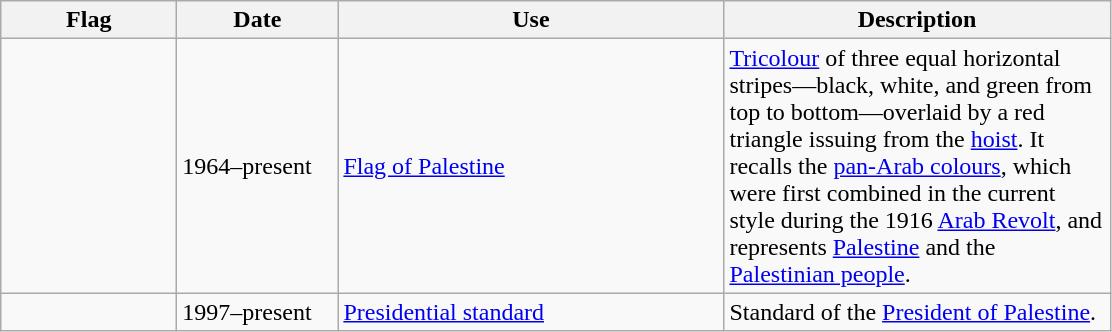<table class="wikitable" style="background:#f9f9f9">
<tr>
<th style="width:110px;">Flag</th>
<th style="width:100px;">Date</th>
<th style="width:250px;">Use</th>
<th style="width:250px;">Description</th>
</tr>
<tr>
<td></td>
<td>1964–present</td>
<td><a href='#'>Flag of Palestine</a></td>
<td><a href='#'>Tricolour</a> of three equal horizontal stripes—black, white, and green from top to bottom—overlaid by a red triangle issuing from the <a href='#'>hoist</a>. It recalls the <a href='#'>pan-Arab colours</a>, which were first combined in the current style during the 1916 <a href='#'>Arab Revolt</a>, and represents <a href='#'>Palestine</a> and the <a href='#'>Palestinian people</a>.</td>
</tr>
<tr>
<td></td>
<td>1997–present</td>
<td><a href='#'>Presidential standard</a></td>
<td>Standard of the <a href='#'>President of Palestine</a>.</td>
</tr>
</table>
